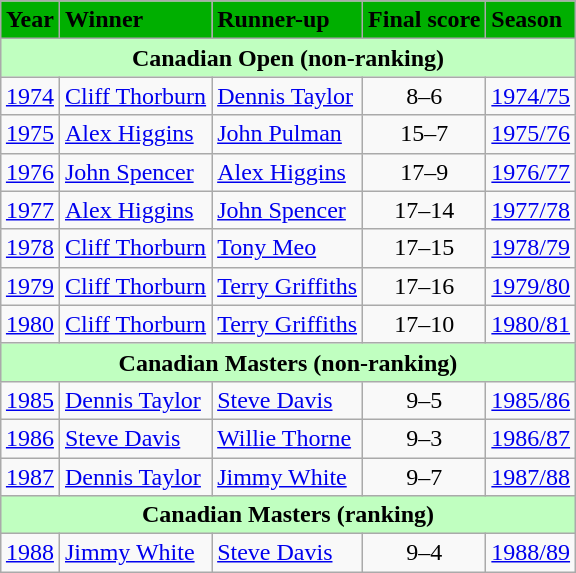<table class="wikitable" style="margin: auto">
<tr>
<th style="text-align: center; background-color: #00af00">Year</th>
<th style="text-align: left; background-color: #00af00">Winner</th>
<th style="text-align: left; background-color: #00af00">Runner-up</th>
<th style="text-align: left; background-color: #00af00">Final score</th>
<th style="text-align: left; background-color: #00af00">Season</th>
</tr>
<tr>
<th colspan=5 style="text-align: center; background-color: #c0ffc0">Canadian Open (non-ranking)</th>
</tr>
<tr>
<td><a href='#'>1974</a></td>
<td> <a href='#'>Cliff Thorburn</a></td>
<td> <a href='#'>Dennis Taylor</a></td>
<td style="text-align: center">8–6</td>
<td><a href='#'>1974/75</a></td>
</tr>
<tr>
<td><a href='#'>1975</a></td>
<td> <a href='#'>Alex Higgins</a></td>
<td> <a href='#'>John Pulman</a></td>
<td style="text-align: center">15–7</td>
<td><a href='#'>1975/76</a></td>
</tr>
<tr>
<td><a href='#'>1976</a></td>
<td> <a href='#'>John Spencer</a></td>
<td> <a href='#'>Alex Higgins</a></td>
<td style="text-align: center">17–9</td>
<td><a href='#'>1976/77</a></td>
</tr>
<tr>
<td><a href='#'>1977</a></td>
<td> <a href='#'>Alex Higgins</a></td>
<td> <a href='#'>John Spencer</a></td>
<td style="text-align: center">17–14</td>
<td><a href='#'>1977/78</a></td>
</tr>
<tr>
<td><a href='#'>1978</a></td>
<td> <a href='#'>Cliff Thorburn</a></td>
<td> <a href='#'>Tony Meo</a></td>
<td style="text-align: center">17–15</td>
<td><a href='#'>1978/79</a></td>
</tr>
<tr>
<td><a href='#'>1979</a></td>
<td> <a href='#'>Cliff Thorburn</a></td>
<td> <a href='#'>Terry Griffiths</a></td>
<td style="text-align: center">17–16</td>
<td><a href='#'>1979/80</a></td>
</tr>
<tr>
<td><a href='#'>1980</a></td>
<td> <a href='#'>Cliff Thorburn</a></td>
<td> <a href='#'>Terry Griffiths</a></td>
<td style="text-align: center">17–10</td>
<td><a href='#'>1980/81</a></td>
</tr>
<tr>
<th colspan=5 style="text-align: center; background-color: #c0ffc0">Canadian Masters (non-ranking)</th>
</tr>
<tr>
<td><a href='#'>1985</a></td>
<td> <a href='#'>Dennis Taylor</a></td>
<td> <a href='#'>Steve Davis</a></td>
<td style="text-align: center">9–5</td>
<td><a href='#'>1985/86</a></td>
</tr>
<tr>
<td><a href='#'>1986</a></td>
<td> <a href='#'>Steve Davis</a></td>
<td> <a href='#'>Willie Thorne</a></td>
<td style="text-align: center">9–3</td>
<td><a href='#'>1986/87</a></td>
</tr>
<tr>
<td><a href='#'>1987</a></td>
<td> <a href='#'>Dennis Taylor</a></td>
<td> <a href='#'>Jimmy White</a></td>
<td style="text-align: center">9–7</td>
<td><a href='#'>1987/88</a></td>
</tr>
<tr>
<th colspan=5 style="text-align: center; background-color: #c0ffc0">Canadian Masters (ranking)</th>
</tr>
<tr>
<td><a href='#'>1988</a></td>
<td> <a href='#'>Jimmy White</a></td>
<td> <a href='#'>Steve Davis</a></td>
<td style="text-align: center">9–4</td>
<td><a href='#'>1988/89</a></td>
</tr>
</table>
